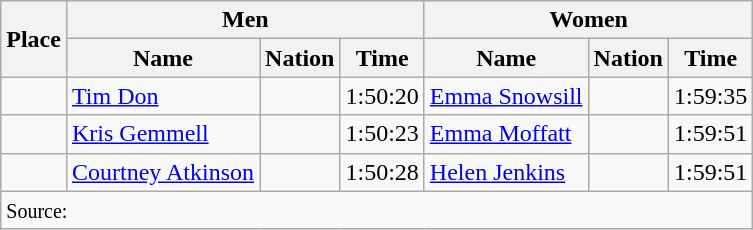<table class="wikitable">
<tr>
<th rowspan="2">Place</th>
<th colspan="3">Men</th>
<th colspan="3">Women</th>
</tr>
<tr>
<th>Name</th>
<th>Nation</th>
<th>Time</th>
<th>Name</th>
<th>Nation</th>
<th>Time</th>
</tr>
<tr>
<td align="center"></td>
<td><a href='#'>Tim Don</a></td>
<td></td>
<td>1:50:20</td>
<td><a href='#'>Emma Snowsill</a></td>
<td></td>
<td>1:59:35</td>
</tr>
<tr>
<td align="center"></td>
<td><a href='#'>Kris Gemmell</a></td>
<td></td>
<td>1:50:23</td>
<td><a href='#'>Emma Moffatt</a></td>
<td></td>
<td>1:59:51</td>
</tr>
<tr>
<td align="center"></td>
<td><a href='#'>Courtney Atkinson</a></td>
<td></td>
<td>1:50:28</td>
<td><a href='#'>Helen Jenkins</a></td>
<td></td>
<td>1:59:51</td>
</tr>
<tr>
<td colspan="7"><small>Source:</small></td>
</tr>
</table>
